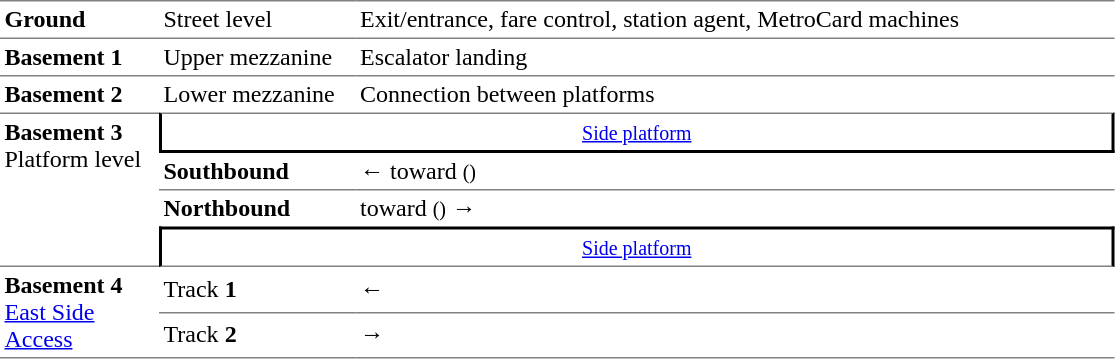<table border=0 cellspacing=0 cellpadding=3>
<tr>
<td style="border-bottom:solid 1px gray;border-top:solid 1px gray;" width=100><strong>Ground</strong></td>
<td style="border-top:solid 1px gray;border-bottom:solid 1px gray;" width=125>Street level</td>
<td style="border-top:solid 1px gray;border-bottom:solid 1px gray;" width=500>Exit/entrance, fare control, station agent, MetroCard machines<br></td>
</tr>
<tr>
<td style="border-bottom:solid 1px gray;"><strong>Basement 1</strong></td>
<td style="border-bottom:solid 1px gray;">Upper mezzanine</td>
<td style="border-bottom:solid 1px gray;">Escalator landing</td>
</tr>
<tr>
<td><strong>Basement 2</strong></td>
<td>Lower mezzanine</td>
<td>Connection between platforms</td>
</tr>
<tr>
<td style="border-top:solid 1px gray;border-bottom:solid 1px gray;" rowspan=4 valign=top><strong>Basement 3</strong><br>Platform level</td>
<td style="border-top:solid 1px gray;border-right:solid 2px black;border-left:solid 2px black;border-bottom:solid 2px black;text-align:center;" colspan=2><small><a href='#'>Side platform</a> </small></td>
</tr>
<tr>
<td style="border-bottom:solid 1px gray;"><span><strong>Southbound</strong></span></td>
<td style="border-bottom:solid 1px gray;">←  toward  <small>()</small></td>
</tr>
<tr>
<td><span><strong>Northbound</strong></span></td>
<td>  toward  <small>()</small> →</td>
</tr>
<tr>
<td style="border-top:solid 2px black;border-right:solid 2px black;border-left:solid 2px black;border-bottom:solid 1px gray;text-align:center;" colspan=2><small><a href='#'>Side platform</a> </small></td>
</tr>
<tr>
<td style="border-bottom:solid 1px gray;" rowspan=2 valign=top><strong>Basement 4</strong><br><a href='#'>East Side Access</a></td>
<td style="border-bottom:solid 1px gray;">Track <strong>1</strong></td>
<td style="border-bottom:solid 1px gray;">← </td>
</tr>
<tr>
<td style="border-bottom:solid 1px gray;">Track <strong>2</strong></td>
<td style="border-bottom:solid 1px gray;">  →</td>
</tr>
</table>
